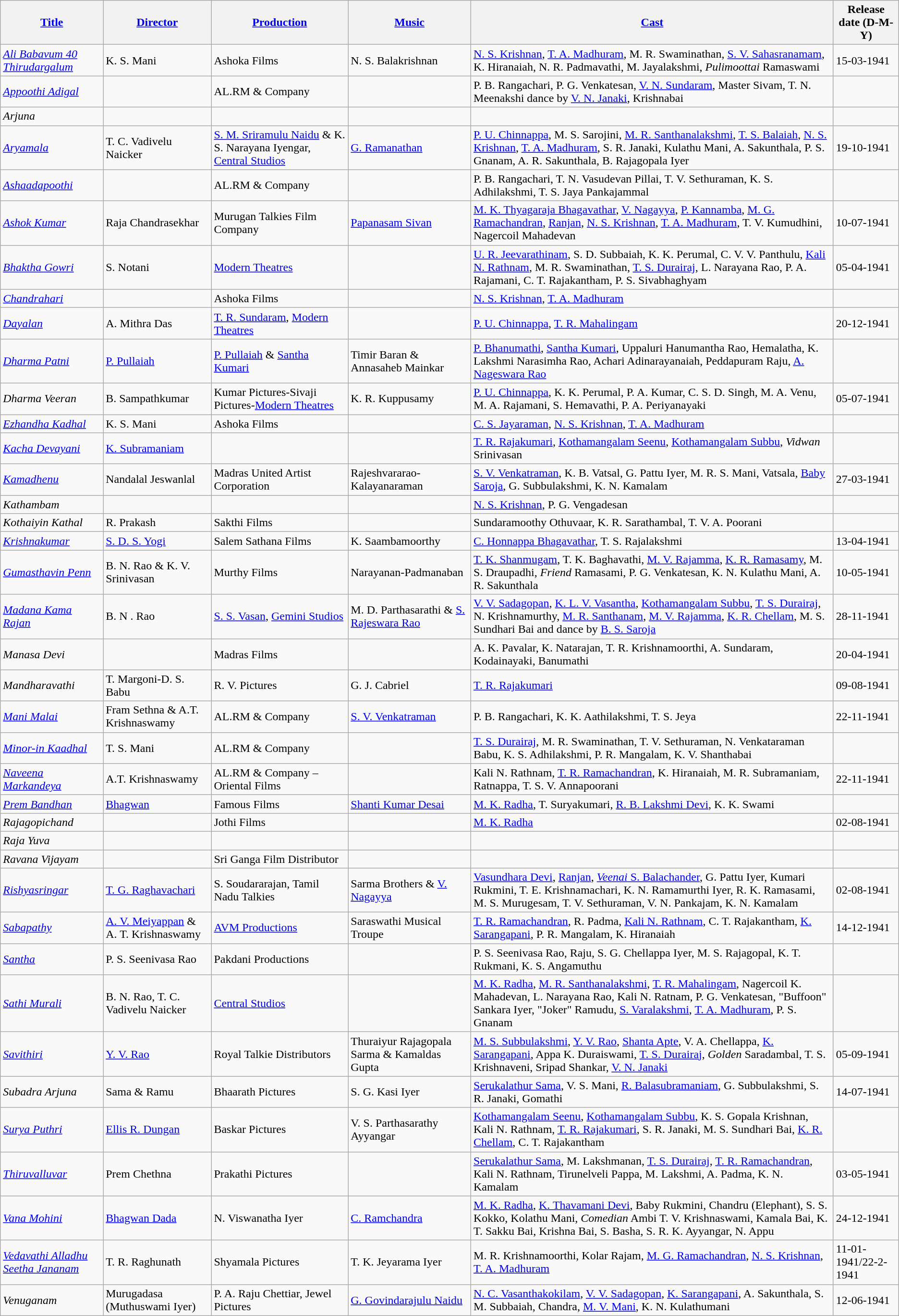<table class="wikitable">
<tr>
<th><a href='#'>Title</a></th>
<th><a href='#'>Director</a></th>
<th><a href='#'>Production</a></th>
<th><a href='#'>Music</a></th>
<th><a href='#'>Cast</a></th>
<th>Release date (D-M-Y)</th>
</tr>
<tr>
<td><em><a href='#'>Ali Babavum 40 Thirudargalum</a></em></td>
<td>K. S. Mani</td>
<td>Ashoka Films</td>
<td>N. S. Balakrishnan</td>
<td><a href='#'>N. S. Krishnan</a>, <a href='#'>T. A. Madhuram</a>, M. R. Swaminathan, <a href='#'>S. V. Sahasranamam</a>, K. Hiranaiah, N. R. Padmavathi, M. Jayalakshmi, <em>Pulimoottai</em> Ramaswami</td>
<td>15-03-1941</td>
</tr>
<tr>
<td><em><a href='#'>Appoothi Adigal</a></em></td>
<td></td>
<td>AL.RM & Company</td>
<td></td>
<td>P. B. Rangachari, P. G. Venkatesan, <a href='#'>V. N. Sundaram</a>, Master Sivam, T. N. Meenakshi dance by <a href='#'>V. N. Janaki</a>, Krishnabai</td>
<td></td>
</tr>
<tr>
<td><em>Arjuna</em></td>
<td></td>
<td></td>
<td></td>
<td></td>
<td></td>
</tr>
<tr>
<td><em><a href='#'>Aryamala</a></em></td>
<td>T. C. Vadivelu Naicker</td>
<td><a href='#'>S. M. Sriramulu Naidu</a> & K. S. Narayana Iyengar, <a href='#'>Central Studios</a></td>
<td><a href='#'>G. Ramanathan</a></td>
<td><a href='#'>P. U. Chinnappa</a>, M. S. Sarojini, <a href='#'>M. R. Santhanalakshmi</a>, <a href='#'>T. S. Balaiah</a>, <a href='#'>N. S. Krishnan</a>, <a href='#'>T. A. Madhuram</a>, S. R. Janaki, Kulathu Mani, A. Sakunthala, P. S. Gnanam, A. R. Sakunthala, B. Rajagopala Iyer</td>
<td>19-10-1941</td>
</tr>
<tr>
<td><em><a href='#'>Ashaadapoothi</a></em></td>
<td></td>
<td>AL.RM & Company</td>
<td></td>
<td>P. B. Rangachari, T. N. Vasudevan Pillai, T. V. Sethuraman, K. S. Adhilakshmi, T. S. Jaya Pankajammal</td>
<td></td>
</tr>
<tr>
<td><em><a href='#'>Ashok Kumar</a></em></td>
<td>Raja Chandrasekhar</td>
<td>Murugan Talkies Film Company</td>
<td><a href='#'>Papanasam Sivan</a></td>
<td><a href='#'>M. K. Thyagaraja Bhagavathar</a>, <a href='#'>V. Nagayya</a>, <a href='#'>P. Kannamba</a>, <a href='#'>M. G. Ramachandran</a>, <a href='#'>Ranjan</a>, <a href='#'>N. S. Krishnan</a>, <a href='#'>T. A. Madhuram</a>, T. V. Kumudhini, Nagercoil Mahadevan</td>
<td>10-07-1941</td>
</tr>
<tr>
<td><em><a href='#'>Bhaktha Gowri</a></em></td>
<td>S. Notani</td>
<td><a href='#'>Modern Theatres</a></td>
<td></td>
<td><a href='#'>U. R. Jeevarathinam</a>, S. D. Subbaiah, K. K. Perumal, C. V. V. Panthulu, <a href='#'>Kali N. Rathnam</a>, M. R. Swaminathan, <a href='#'>T. S. Durairaj</a>, L. Narayana Rao, P. A. Rajamani, C. T. Rajakantham, P. S. Sivabhaghyam</td>
<td>05-04-1941</td>
</tr>
<tr>
<td><em><a href='#'>Chandrahari</a></em></td>
<td></td>
<td>Ashoka Films</td>
<td></td>
<td><a href='#'>N. S. Krishnan</a>, <a href='#'>T. A. Madhuram</a></td>
<td></td>
</tr>
<tr>
<td><em><a href='#'>Dayalan</a></em></td>
<td>A. Mithra Das</td>
<td><a href='#'>T. R. Sundaram</a>, <a href='#'>Modern Theatres</a></td>
<td></td>
<td><a href='#'>P. U. Chinnappa</a>, <a href='#'>T. R. Mahalingam</a></td>
<td>20-12-1941</td>
</tr>
<tr>
<td><em><a href='#'>Dharma Patni</a></em></td>
<td><a href='#'>P. Pullaiah</a></td>
<td><a href='#'>P. Pullaiah</a> & <a href='#'>Santha Kumari</a></td>
<td>Timir Baran & Annasaheb Mainkar</td>
<td><a href='#'>P. Bhanumathi</a>, <a href='#'>Santha Kumari</a>, Uppaluri Hanumantha Rao, Hemalatha, K. Lakshmi Narasimha Rao, Achari Adinarayanaiah, Peddapuram Raju, <a href='#'>A. Nageswara Rao</a></td>
<td></td>
</tr>
<tr>
<td><em>Dharma Veeran</em></td>
<td>B. Sampathkumar</td>
<td>Kumar Pictures-Sivaji Pictures-<a href='#'>Modern Theatres</a></td>
<td>K. R. Kuppusamy</td>
<td><a href='#'>P. U. Chinnappa</a>, K. K. Perumal, P. A. Kumar, C. S. D. Singh, M. A. Venu, M. A. Rajamani, S. Hemavathi, P. A. Periyanayaki</td>
<td>05-07-1941</td>
</tr>
<tr>
<td><em><a href='#'>Ezhandha Kadhal</a></em></td>
<td>K. S. Mani</td>
<td>Ashoka Films</td>
<td></td>
<td><a href='#'>C. S. Jayaraman</a>, <a href='#'>N. S. Krishnan</a>, <a href='#'>T. A. Madhuram</a></td>
<td></td>
</tr>
<tr>
<td><em><a href='#'>Kacha Devayani</a></em></td>
<td><a href='#'>K. Subramaniam</a></td>
<td></td>
<td></td>
<td><a href='#'>T. R. Rajakumari</a>, <a href='#'>Kothamangalam Seenu</a>, <a href='#'>Kothamangalam Subbu</a>, <em>Vidwan</em> Srinivasan</td>
<td></td>
</tr>
<tr>
<td><em><a href='#'>Kamadhenu</a></em></td>
<td>Nandalal Jeswanlal</td>
<td>Madras United Artist Corporation</td>
<td>Rajeshvararao-Kalayanaraman</td>
<td><a href='#'>S. V. Venkatraman</a>, K. B. Vatsal, G. Pattu Iyer, M. R. S. Mani, Vatsala, <a href='#'>Baby Saroja</a>, G. Subbulakshmi, K. N. Kamalam</td>
<td>27-03-1941</td>
</tr>
<tr>
<td><em>Kathambam</em></td>
<td></td>
<td></td>
<td></td>
<td><a href='#'>N. S. Krishnan</a>, P. G. Vengadesan</td>
<td></td>
</tr>
<tr>
<td><em>Kothaiyin Kathal</em></td>
<td>R. Prakash</td>
<td>Sakthi Films</td>
<td></td>
<td>Sundaramoothy Othuvaar, K. R. Sarathambal, T. V. A. Poorani</td>
<td></td>
</tr>
<tr>
<td><em><a href='#'>Krishnakumar</a></em></td>
<td><a href='#'>S. D. S. Yogi</a></td>
<td>Salem Sathana Films</td>
<td>K. Saambamoorthy</td>
<td><a href='#'>C. Honnappa Bhagavathar</a>, T. S. Rajalakshmi</td>
<td>13-04-1941</td>
</tr>
<tr>
<td><em><a href='#'>Gumasthavin Penn</a></em></td>
<td>B. N. Rao & K. V. Srinivasan</td>
<td>Murthy Films</td>
<td>Narayanan-Padmanaban</td>
<td><a href='#'>T. K. Shanmugam</a>, T. K. Baghavathi, <a href='#'>M. V. Rajamma</a>, <a href='#'>K. R. Ramasamy</a>, M. S. Draupadhi, <em>Friend</em> Ramasami, P. G. Venkatesan, K. N. Kulathu Mani, A. R. Sakunthala</td>
<td>10-05-1941</td>
</tr>
<tr>
<td><em><a href='#'>Madana Kama Rajan</a></em></td>
<td>B. N . Rao</td>
<td><a href='#'>S. S. Vasan</a>, <a href='#'>Gemini Studios</a></td>
<td>M. D. Parthasarathi & <a href='#'>S. Rajeswara Rao</a></td>
<td><a href='#'>V. V. Sadagopan</a>, <a href='#'>K. L. V. Vasantha</a>, <a href='#'>Kothamangalam Subbu</a>, <a href='#'>T. S. Durairaj</a>, N. Krishnamurthy, <a href='#'>M. R. Santhanam</a>, <a href='#'>M. V. Rajamma</a>, <a href='#'>K. R. Chellam</a>, M. S. Sundhari Bai and dance by <a href='#'>B. S. Saroja</a></td>
<td>28-11-1941</td>
</tr>
<tr>
<td><em>Manasa Devi</em></td>
<td></td>
<td>Madras Films</td>
<td></td>
<td>A. K. Pavalar, K. Natarajan, T. R. Krishnamoorthi, A. Sundaram, Kodainayaki, Banumathi</td>
<td>20-04-1941</td>
</tr>
<tr>
<td><em>Mandharavathi</em></td>
<td>T. Margoni-D. S. Babu</td>
<td>R. V. Pictures</td>
<td>G. J. Cabriel</td>
<td><a href='#'>T. R. Rajakumari</a></td>
<td>09-08-1941</td>
</tr>
<tr>
<td><em><a href='#'>Mani Malai</a></em></td>
<td>Fram Sethna & A.T. Krishnaswamy</td>
<td>AL.RM & Company</td>
<td><a href='#'>S. V. Venkatraman</a></td>
<td>P. B. Rangachari, K. K. Aathilakshmi, T. S. Jeya</td>
<td>22-11-1941</td>
</tr>
<tr>
<td><em><a href='#'>Minor-in Kaadhal</a></em></td>
<td>T. S. Mani</td>
<td>AL.RM & Company</td>
<td></td>
<td><a href='#'>T. S. Durairaj</a>, M. R. Swaminathan, T. V. Sethuraman, N. Venkataraman Babu, K. S. Adhilakshmi, P. R. Mangalam, K. V. Shanthabai</td>
<td></td>
</tr>
<tr>
<td><em><a href='#'>Naveena Markandeya</a></em></td>
<td>A.T. Krishnaswamy</td>
<td>AL.RM & Company – Oriental Films</td>
<td></td>
<td>Kali N. Rathnam, <a href='#'>T. R. Ramachandran</a>, K. Hiranaiah, M. R. Subramaniam, Ratnappa, T. S. V. Annapoorani</td>
<td>22-11-1941</td>
</tr>
<tr>
<td><em><a href='#'>Prem Bandhan</a></em></td>
<td><a href='#'>Bhagwan</a></td>
<td>Famous Films</td>
<td><a href='#'>Shanti Kumar Desai</a></td>
<td><a href='#'>M. K. Radha</a>, T. Suryakumari, <a href='#'>R. B. Lakshmi Devi</a>, K. K. Swami</td>
<td></td>
</tr>
<tr>
<td><em>Rajagopichand</em></td>
<td></td>
<td>Jothi Films</td>
<td></td>
<td><a href='#'>M. K. Radha</a></td>
<td>02-08-1941</td>
</tr>
<tr>
<td><em>Raja Yuva</em></td>
<td></td>
<td></td>
<td></td>
<td></td>
<td></td>
</tr>
<tr>
<td><em>Ravana Vijayam</em></td>
<td></td>
<td>Sri Ganga Film Distributor</td>
<td></td>
<td></td>
<td></td>
</tr>
<tr>
<td><em><a href='#'>Rishyasringar</a></em></td>
<td><a href='#'>T. G. Raghavachari</a></td>
<td>S. Soudararajan, Tamil Nadu Talkies</td>
<td>Sarma Brothers & <a href='#'>V. Nagayya</a></td>
<td><a href='#'>Vasundhara Devi</a>, <a href='#'>Ranjan</a>, <a href='#'><em>Veenai</em> S. Balachander</a>, G. Pattu Iyer, Kumari Rukmini, T. E. Krishnamachari, K. N. Ramamurthi Iyer, R. K. Ramasami, M. S. Murugesam, T. V. Sethuraman, V. N. Pankajam, K. N. Kamalam</td>
<td>02-08-1941</td>
</tr>
<tr>
<td><em><a href='#'>Sabapathy</a></em></td>
<td><a href='#'>A. V. Meiyappan</a> & A. T. Krishnaswamy</td>
<td><a href='#'>AVM Productions</a></td>
<td>Saraswathi Musical Troupe</td>
<td><a href='#'>T. R. Ramachandran</a>, R. Padma, <a href='#'>Kali N. Rathnam</a>, C. T. Rajakantham, <a href='#'>K. Sarangapani</a>, P. R. Mangalam, K. Hiranaiah</td>
<td>14-12-1941</td>
</tr>
<tr>
<td><em><a href='#'>Santha</a></em></td>
<td>P. S. Seenivasa Rao</td>
<td>Pakdani Productions</td>
<td></td>
<td>P. S. Seenivasa Rao, Raju, S. G. Chellappa Iyer, M. S. Rajagopal, K. T. Rukmani, K. S. Angamuthu</td>
<td></td>
</tr>
<tr>
<td><em><a href='#'>Sathi Murali</a></em></td>
<td>B. N. Rao, T. C. Vadivelu Naicker</td>
<td><a href='#'>Central Studios</a></td>
<td></td>
<td><a href='#'>M. K. Radha</a>, <a href='#'>M. R. Santhanalakshmi</a>, <a href='#'>T. R. Mahalingam</a>, Nagercoil K. Mahadevan, L. Narayana Rao,  Kali N. Ratnam, P. G. Venkatesan, "Buffoon" Sankara Iyer, "Joker" Ramudu, <a href='#'>S. Varalakshmi</a>, <a href='#'>T. A. Madhuram</a>, P. S. Gnanam</td>
<td></td>
</tr>
<tr>
<td><em><a href='#'>Savithiri</a></em></td>
<td><a href='#'>Y. V. Rao</a></td>
<td>Royal Talkie Distributors</td>
<td>Thuraiyur Rajagopala Sarma & Kamaldas Gupta</td>
<td><a href='#'>M. S. Subbulakshmi</a>, <a href='#'>Y. V. Rao</a>, <a href='#'>Shanta Apte</a>, V. A. Chellappa, <a href='#'>K. Sarangapani</a>, Appa K. Duraiswami, <a href='#'>T. S. Durairaj</a>, <em>Golden</em> Saradambal, T. S. Krishnaveni, Sripad Shankar, <a href='#'>V. N. Janaki</a></td>
<td>05-09-1941</td>
</tr>
<tr>
<td><em>Subadra Arjuna</em></td>
<td>Sama & Ramu</td>
<td>Bhaarath Pictures</td>
<td>S. G. Kasi Iyer</td>
<td><a href='#'>Serukalathur Sama</a>, V. S. Mani, <a href='#'>R. Balasubramaniam</a>, G. Subbulakshmi, S. R. Janaki, Gomathi</td>
<td>14-07-1941</td>
</tr>
<tr>
<td><em><a href='#'>Surya Puthri</a></em></td>
<td><a href='#'>Ellis R. Dungan</a></td>
<td>Baskar Pictures</td>
<td>V. S. Parthasarathy Ayyangar</td>
<td><a href='#'>Kothamangalam Seenu</a>, <a href='#'>Kothamangalam Subbu</a>, K. S. Gopala Krishnan, Kali N. Rathnam, <a href='#'>T. R. Rajakumari</a>, S. R. Janaki, M. S. Sundhari Bai, <a href='#'>K. R. Chellam</a>, C. T. Rajakantham</td>
<td></td>
</tr>
<tr>
<td><em><a href='#'>Thiruvalluvar</a></em></td>
<td>Prem Chethna</td>
<td>Prakathi Pictures</td>
<td></td>
<td><a href='#'>Serukalathur Sama</a>, M. Lakshmanan, <a href='#'>T. S. Durairaj</a>, <a href='#'>T. R. Ramachandran</a>, Kali N. Rathnam, Tirunelveli Pappa, M. Lakshmi, A. Padma, K. N. Kamalam</td>
<td>03-05-1941</td>
</tr>
<tr>
<td><em><a href='#'>Vana Mohini</a></em></td>
<td><a href='#'>Bhagwan Dada</a></td>
<td>N. Viswanatha Iyer</td>
<td><a href='#'>C. Ramchandra</a></td>
<td><a href='#'>M. K. Radha</a>, <a href='#'>K. Thavamani Devi</a>, Baby Rukmini, Chandru (Elephant), S. S. Kokko, Kolathu Mani, <em>Comedian</em> Ambi T. V. Krishnaswami, Kamala Bai, K. T. Sakku Bai, Krishna Bai, S. Basha, S. R. K. Ayyangar, N. Appu</td>
<td>24-12-1941</td>
</tr>
<tr>
<td><em><a href='#'>Vedavathi Alladhu Seetha Jananam</a></em></td>
<td>T. R. Raghunath</td>
<td>Shyamala Pictures</td>
<td>T. K. Jeyarama Iyer</td>
<td>M. R. Krishnamoorthi, Kolar Rajam, <a href='#'>M. G. Ramachandran</a>, <a href='#'>N. S. Krishnan</a>, <a href='#'>T. A. Madhuram</a></td>
<td>11-01-1941/22-2-1941</td>
</tr>
<tr>
<td><em>Venuganam</em></td>
<td>Murugadasa (Muthuswami Iyer)</td>
<td>P. A. Raju Chettiar, Jewel Pictures</td>
<td><a href='#'>G. Govindarajulu Naidu</a></td>
<td><a href='#'>N. C. Vasanthakokilam</a>, <a href='#'>V. V. Sadagopan</a>, <a href='#'>K. Sarangapani</a>, A. Sakunthala, S. M. Subbaiah, Chandra, <a href='#'>M. V. Mani</a>, K. N. Kulathumani</td>
<td>12-06-1941</td>
</tr>
</table>
